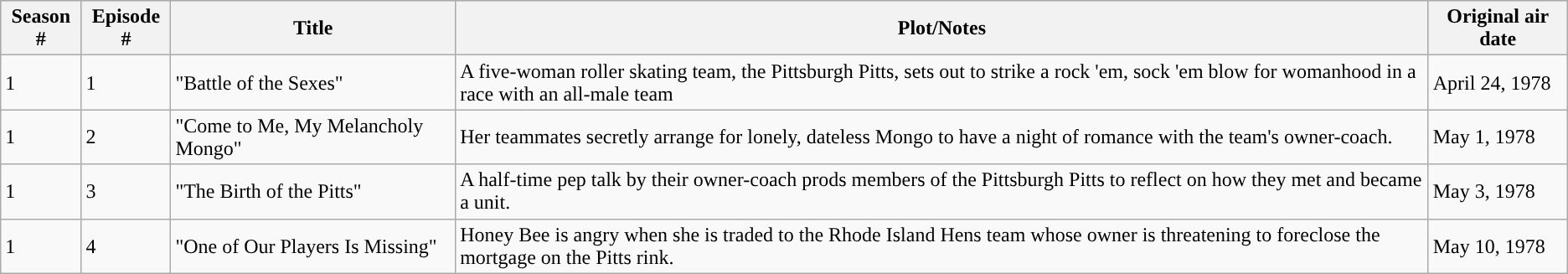<table class="wikitable">
<tr bgcolor="#CCCCCC">
<th>Season #</th>
<th>Episode #</th>
<th>Title</th>
<th>Plot/Notes</th>
<th>Original air date</th>
</tr>
<tr>
<td>1</td>
<td>1</td>
<td>"Battle of the Sexes"</td>
<td>A five-woman roller skating team, the Pittsburgh Pitts, sets out to strike a rock 'em, sock 'em blow for womanhood in a race with an all-male team</td>
<td>April 24, 1978</td>
</tr>
<tr>
<td>1</td>
<td>2</td>
<td>"Come to Me, My Melancholy Mongo"</td>
<td>Her teammates secretly arrange for lonely, dateless Mongo to have a night of romance with the team's owner-coach.</td>
<td>May 1, 1978</td>
</tr>
<tr>
<td>1</td>
<td>3</td>
<td>"The Birth of the Pitts"</td>
<td>A half-time pep talk by their owner-coach prods members of the Pittsburgh Pitts to reflect on how they met and became a unit.</td>
<td>May 3, 1978</td>
</tr>
<tr>
<td>1</td>
<td>4</td>
<td>"One of Our Players Is Missing"</td>
<td>Honey Bee is angry when she is traded to the Rhode Island Hens team whose owner is threatening to foreclose the mortgage on the Pitts rink.</td>
<td>May 10, 1978</td>
</tr>
</table>
